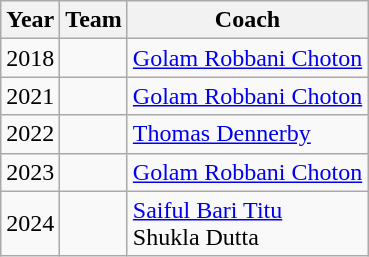<table class="wikitable">
<tr>
<th>Year</th>
<th>Team</th>
<th>Coach</th>
</tr>
<tr>
<td>2018</td>
<td></td>
<td> <a href='#'>Golam Robbani Choton</a></td>
</tr>
<tr>
<td>2021</td>
<td></td>
<td> <a href='#'>Golam Robbani Choton</a></td>
</tr>
<tr>
<td>2022</td>
<td></td>
<td> <a href='#'>Thomas Dennerby</a></td>
</tr>
<tr>
<td>2023</td>
<td></td>
<td> <a href='#'>Golam Robbani Choton</a></td>
</tr>
<tr>
<td>2024</td>
<td><br></td>
<td> <a href='#'>Saiful Bari Titu</a><br> Shukla Dutta</td>
</tr>
</table>
